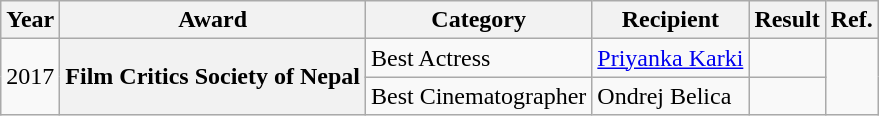<table class="wikitable plainrowheaders">
<tr>
<th>Year</th>
<th>Award</th>
<th>Category</th>
<th>Recipient</th>
<th>Result</th>
<th>Ref.</th>
</tr>
<tr>
<td rowspan="2">2017</td>
<th rowspan="2" scope="row">Film Critics Society of Nepal</th>
<td>Best Actress</td>
<td><a href='#'>Priyanka Karki</a></td>
<td></td>
<td rowspan="2"></td>
</tr>
<tr>
<td>Best Cinematographer</td>
<td>Ondrej Belica</td>
<td></td>
</tr>
</table>
